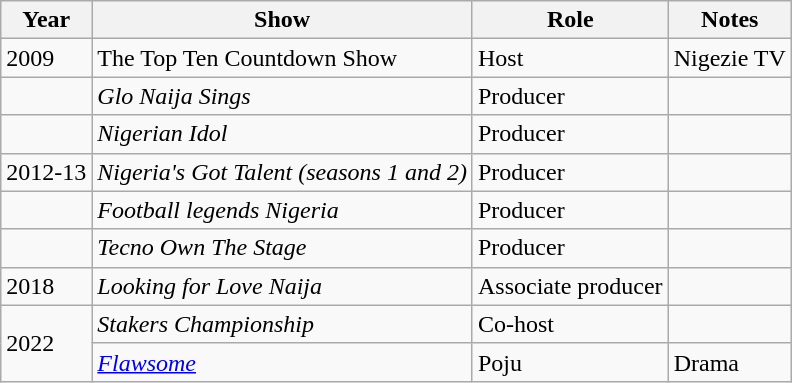<table class="wikitable">
<tr>
<th>Year</th>
<th>Show</th>
<th>Role</th>
<th>Notes</th>
</tr>
<tr>
<td>2009</td>
<td>The Top Ten Countdown Show</td>
<td>Host</td>
<td>Nigezie TV</td>
</tr>
<tr>
<td></td>
<td><em>Glo Naija Sings</em></td>
<td>Producer</td>
<td></td>
</tr>
<tr>
<td></td>
<td><em>Nigerian Idol</em></td>
<td>Producer</td>
<td></td>
</tr>
<tr>
<td>2012-13</td>
<td><em>Nigeria's Got Talent (seasons 1 and 2)</em></td>
<td>Producer</td>
<td></td>
</tr>
<tr>
<td></td>
<td><em>Football legends Nigeria</em></td>
<td>Producer</td>
<td></td>
</tr>
<tr>
<td></td>
<td><em>Tecno Own The Stage</em></td>
<td>Producer</td>
<td></td>
</tr>
<tr>
<td>2018</td>
<td><em>Looking for Love Naija</em></td>
<td>Associate producer</td>
<td></td>
</tr>
<tr>
<td rowspan="2">2022</td>
<td><em>Stakers Championship</em></td>
<td>Co-host</td>
<td></td>
</tr>
<tr>
<td><em><a href='#'>Flawsome</a></em></td>
<td>Poju</td>
<td>Drama</td>
</tr>
</table>
